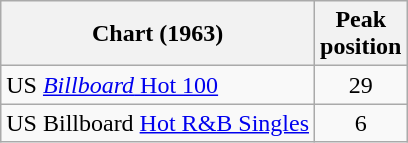<table class="wikitable sortable">
<tr>
<th>Chart (1963)</th>
<th>Peak<br>position</th>
</tr>
<tr>
<td align="left">US <a href='#'><em>Billboard</em> Hot 100</a></td>
<td align="center">29</td>
</tr>
<tr>
<td align="left">US  Billboard <a href='#'>Hot R&B Singles</a></td>
<td align="center">6</td>
</tr>
</table>
